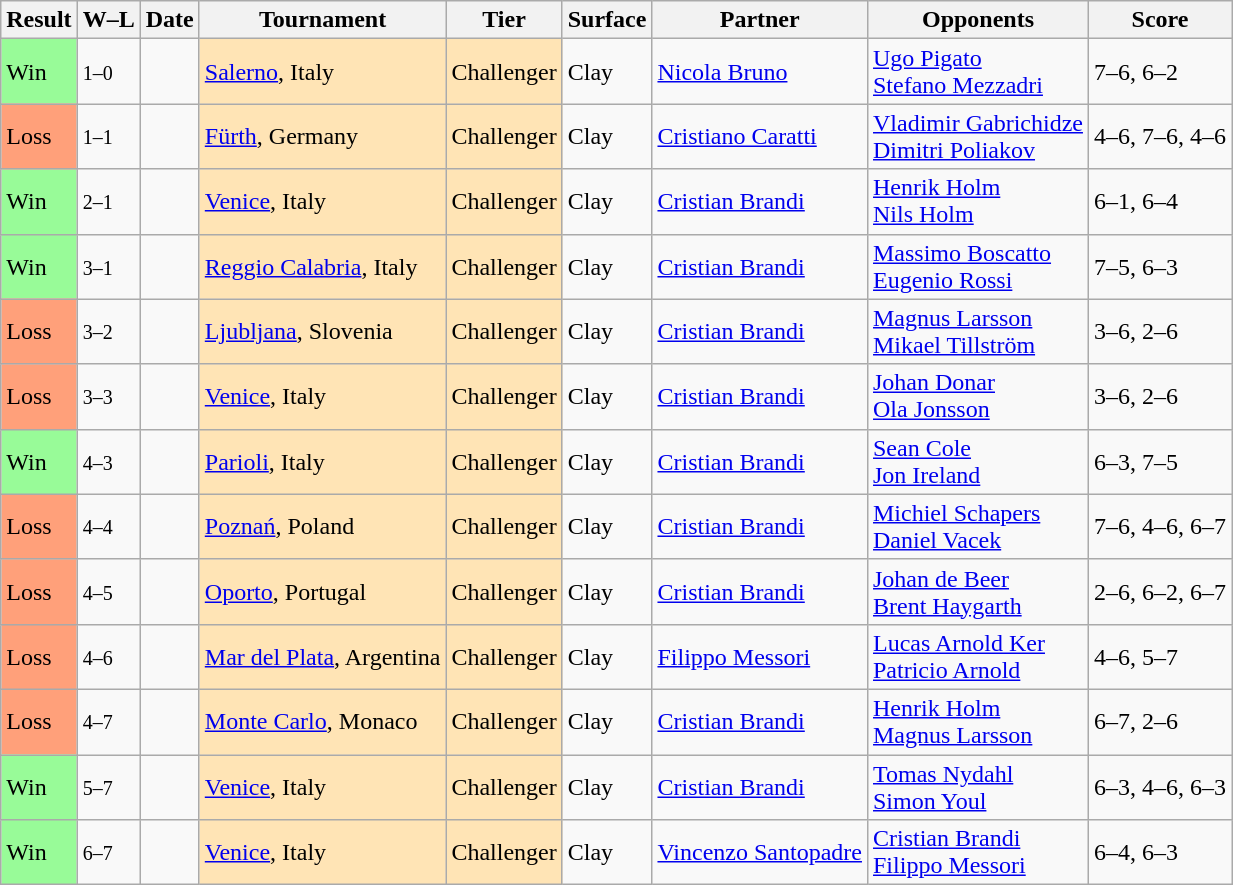<table class="sortable wikitable">
<tr>
<th>Result</th>
<th class="unsortable">W–L</th>
<th>Date</th>
<th>Tournament</th>
<th>Tier</th>
<th>Surface</th>
<th>Partner</th>
<th>Opponents</th>
<th class="unsortable">Score</th>
</tr>
<tr>
<td style="background:#98fb98;">Win</td>
<td><small>1–0</small></td>
<td></td>
<td style="background:moccasin;"><a href='#'>Salerno</a>, Italy</td>
<td style="background:moccasin;">Challenger</td>
<td>Clay</td>
<td> <a href='#'>Nicola Bruno</a></td>
<td> <a href='#'>Ugo Pigato</a> <br>  <a href='#'>Stefano Mezzadri</a></td>
<td>7–6, 6–2</td>
</tr>
<tr>
<td style="background:#ffa07a;">Loss</td>
<td><small>1–1</small></td>
<td></td>
<td style="background:moccasin;"><a href='#'>Fürth</a>, Germany</td>
<td style="background:moccasin;">Challenger</td>
<td>Clay</td>
<td> <a href='#'>Cristiano Caratti</a></td>
<td> <a href='#'>Vladimir Gabrichidze</a> <br>  <a href='#'>Dimitri Poliakov</a></td>
<td>4–6, 7–6, 4–6</td>
</tr>
<tr>
<td style="background:#98fb98;">Win</td>
<td><small>2–1</small></td>
<td></td>
<td style="background:moccasin;"><a href='#'>Venice</a>, Italy</td>
<td style="background:moccasin;">Challenger</td>
<td>Clay</td>
<td> <a href='#'>Cristian Brandi</a></td>
<td> <a href='#'>Henrik Holm</a> <br>  <a href='#'>Nils Holm</a></td>
<td>6–1, 6–4</td>
</tr>
<tr>
<td style="background:#98fb98;">Win</td>
<td><small>3–1</small></td>
<td></td>
<td style="background:moccasin;"><a href='#'>Reggio Calabria</a>, Italy</td>
<td style="background:moccasin;">Challenger</td>
<td>Clay</td>
<td> <a href='#'>Cristian Brandi</a></td>
<td> <a href='#'>Massimo Boscatto</a> <br>  <a href='#'>Eugenio Rossi</a></td>
<td>7–5, 6–3</td>
</tr>
<tr>
<td style="background:#ffa07a;">Loss</td>
<td><small>3–2</small></td>
<td></td>
<td style="background:moccasin;"><a href='#'>Ljubljana</a>, Slovenia</td>
<td style="background:moccasin;">Challenger</td>
<td>Clay</td>
<td> <a href='#'>Cristian Brandi</a></td>
<td> <a href='#'>Magnus Larsson</a> <br>  <a href='#'>Mikael Tillström</a></td>
<td>3–6, 2–6</td>
</tr>
<tr>
<td style="background:#ffa07a;">Loss</td>
<td><small>3–3</small></td>
<td></td>
<td style="background:moccasin;"><a href='#'>Venice</a>, Italy</td>
<td style="background:moccasin;">Challenger</td>
<td>Clay</td>
<td> <a href='#'>Cristian Brandi</a></td>
<td> <a href='#'>Johan Donar</a> <br>  <a href='#'>Ola Jonsson</a></td>
<td>3–6, 2–6</td>
</tr>
<tr>
<td style="background:#98fb98;">Win</td>
<td><small>4–3</small></td>
<td></td>
<td style="background:moccasin;"><a href='#'>Parioli</a>, Italy</td>
<td style="background:moccasin;">Challenger</td>
<td>Clay</td>
<td> <a href='#'>Cristian Brandi</a></td>
<td> <a href='#'>Sean Cole</a> <br>  <a href='#'>Jon Ireland</a></td>
<td>6–3, 7–5</td>
</tr>
<tr>
<td style="background:#ffa07a;">Loss</td>
<td><small>4–4</small></td>
<td></td>
<td style="background:moccasin;"><a href='#'>Poznań</a>, Poland</td>
<td style="background:moccasin;">Challenger</td>
<td>Clay</td>
<td> <a href='#'>Cristian Brandi</a></td>
<td> <a href='#'>Michiel Schapers</a> <br>  <a href='#'>Daniel Vacek</a></td>
<td>7–6, 4–6, 6–7</td>
</tr>
<tr>
<td style="background:#ffa07a;">Loss</td>
<td><small>4–5</small></td>
<td></td>
<td style="background:moccasin;"><a href='#'>Oporto</a>, Portugal</td>
<td style="background:moccasin;">Challenger</td>
<td>Clay</td>
<td> <a href='#'>Cristian Brandi</a></td>
<td> <a href='#'>Johan de Beer</a> <br>  <a href='#'>Brent Haygarth</a></td>
<td>2–6, 6–2, 6–7</td>
</tr>
<tr>
<td style="background:#ffa07a;">Loss</td>
<td><small>4–6</small></td>
<td></td>
<td style="background:moccasin;"><a href='#'>Mar del Plata</a>, Argentina</td>
<td style="background:moccasin;">Challenger</td>
<td>Clay</td>
<td> <a href='#'>Filippo Messori</a></td>
<td> <a href='#'>Lucas Arnold Ker</a> <br>  <a href='#'>Patricio Arnold</a></td>
<td>4–6, 5–7</td>
</tr>
<tr>
<td style="background:#ffa07a;">Loss</td>
<td><small>4–7</small></td>
<td></td>
<td style="background:moccasin;"><a href='#'>Monte Carlo</a>, Monaco</td>
<td style="background:moccasin;">Challenger</td>
<td>Clay</td>
<td> <a href='#'>Cristian Brandi</a></td>
<td> <a href='#'>Henrik Holm</a> <br>  <a href='#'>Magnus Larsson</a></td>
<td>6–7, 2–6</td>
</tr>
<tr>
<td style="background:#98fb98;">Win</td>
<td><small>5–7</small></td>
<td></td>
<td style="background:moccasin;"><a href='#'>Venice</a>, Italy</td>
<td style="background:moccasin;">Challenger</td>
<td>Clay</td>
<td> <a href='#'>Cristian Brandi</a></td>
<td> <a href='#'>Tomas Nydahl</a> <br>  <a href='#'>Simon Youl</a></td>
<td>6–3, 4–6, 6–3</td>
</tr>
<tr>
<td style="background:#98fb98;">Win</td>
<td><small>6–7</small></td>
<td></td>
<td style="background:moccasin;"><a href='#'>Venice</a>, Italy</td>
<td style="background:moccasin;">Challenger</td>
<td>Clay</td>
<td> <a href='#'>Vincenzo Santopadre</a></td>
<td> <a href='#'>Cristian Brandi</a> <br>  <a href='#'>Filippo Messori</a></td>
<td>6–4, 6–3</td>
</tr>
</table>
